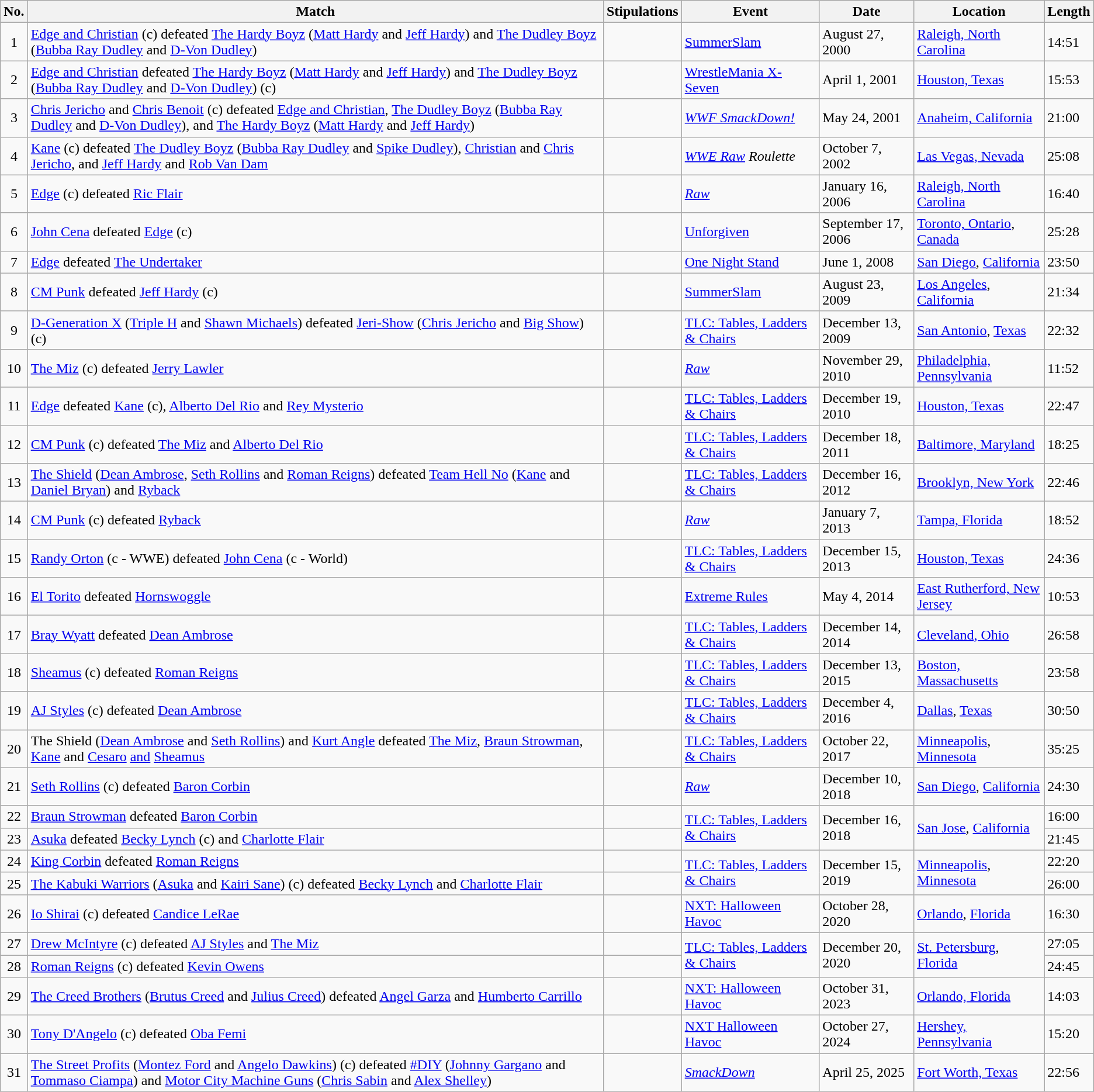<table class="wikitable">
<tr>
<th>No.</th>
<th>Match</th>
<th>Stipulations</th>
<th>Event</th>
<th>Date</th>
<th>Location</th>
<th>Length</th>
</tr>
<tr>
<td align=center>1</td>
<td><a href='#'>Edge and Christian</a> (c) defeated <a href='#'>The Hardy Boyz</a> (<a href='#'>Matt Hardy</a> and <a href='#'>Jeff Hardy</a>) and <a href='#'>The Dudley Boyz</a> (<a href='#'>Bubba Ray Dudley</a> and <a href='#'>D-Von Dudley</a>)</td>
<td></td>
<td><a href='#'>SummerSlam</a></td>
<td>August 27, 2000</td>
<td><a href='#'>Raleigh, North Carolina</a></td>
<td>14:51</td>
</tr>
<tr>
<td align=center>2</td>
<td><a href='#'>Edge and Christian</a> defeated <a href='#'>The Hardy Boyz</a> (<a href='#'>Matt Hardy</a> and <a href='#'>Jeff Hardy</a>) and <a href='#'>The Dudley Boyz</a> (<a href='#'>Bubba Ray Dudley</a> and <a href='#'>D-Von Dudley</a>) (c)</td>
<td></td>
<td><a href='#'>WrestleMania X-Seven</a></td>
<td>April 1, 2001</td>
<td><a href='#'>Houston, Texas</a></td>
<td>15:53</td>
</tr>
<tr>
<td align=center>3</td>
<td><a href='#'>Chris Jericho</a> and <a href='#'>Chris Benoit</a> (c) defeated <a href='#'>Edge and Christian</a>, <a href='#'>The Dudley Boyz</a> (<a href='#'>Bubba Ray Dudley</a> and <a href='#'>D-Von Dudley</a>), and <a href='#'>The Hardy Boyz</a> (<a href='#'>Matt Hardy</a> and <a href='#'>Jeff Hardy</a>)</td>
<td></td>
<td><em><a href='#'>WWF SmackDown!</a></em></td>
<td>May 24, 2001</td>
<td><a href='#'>Anaheim, California</a></td>
<td>21:00</td>
</tr>
<tr>
<td align=center>4</td>
<td><a href='#'>Kane</a> (c) defeated <a href='#'>The Dudley Boyz</a> (<a href='#'>Bubba Ray Dudley</a> and <a href='#'>Spike Dudley</a>), <a href='#'>Christian</a>  and <a href='#'>Chris Jericho</a>, and <a href='#'>Jeff Hardy</a> and <a href='#'>Rob Van Dam</a></td>
<td></td>
<td><em><a href='#'>WWE Raw</a> Roulette</em></td>
<td>October 7, 2002</td>
<td><a href='#'>Las Vegas, Nevada</a></td>
<td>25:08</td>
</tr>
<tr>
<td align=center>5</td>
<td><a href='#'>Edge</a> (c) defeated <a href='#'>Ric Flair</a></td>
<td></td>
<td><a href='#'><em>Raw</em></a></td>
<td>January 16, 2006</td>
<td><a href='#'>Raleigh, North Carolina</a></td>
<td>16:40</td>
</tr>
<tr>
<td align=center>6</td>
<td><a href='#'>John Cena</a> defeated <a href='#'>Edge</a> (c)</td>
<td></td>
<td><a href='#'>Unforgiven</a></td>
<td>September 17, 2006</td>
<td><a href='#'>Toronto, Ontario</a>, <a href='#'>Canada</a></td>
<td>25:28</td>
</tr>
<tr>
<td align=center>7</td>
<td><a href='#'>Edge</a> defeated <a href='#'>The Undertaker</a></td>
<td></td>
<td><a href='#'>One Night Stand</a></td>
<td>June 1, 2008</td>
<td><a href='#'>San Diego</a>, <a href='#'>California</a></td>
<td>23:50</td>
</tr>
<tr>
<td align=center>8</td>
<td><a href='#'>CM Punk</a> defeated <a href='#'>Jeff Hardy</a> (c)</td>
<td></td>
<td><a href='#'>SummerSlam</a></td>
<td>August 23, 2009</td>
<td><a href='#'>Los Angeles</a>, <a href='#'>California</a></td>
<td>21:34</td>
</tr>
<tr>
<td align=center>9</td>
<td><a href='#'>D-Generation X</a> (<a href='#'>Triple H</a> and <a href='#'>Shawn Michaels</a>) defeated <a href='#'>Jeri-Show</a> (<a href='#'>Chris Jericho</a> and <a href='#'>Big Show</a>) (c)</td>
<td></td>
<td><a href='#'>TLC: Tables, Ladders & Chairs</a></td>
<td>December 13, 2009</td>
<td><a href='#'>San Antonio</a>, <a href='#'>Texas</a></td>
<td>22:32</td>
</tr>
<tr>
<td align=center>10</td>
<td><a href='#'>The Miz</a> (c) defeated <a href='#'>Jerry Lawler</a></td>
<td></td>
<td><a href='#'><em>Raw</em></a></td>
<td>November 29, 2010</td>
<td><a href='#'>Philadelphia, Pennsylvania</a></td>
<td>11:52</td>
</tr>
<tr>
<td align=center>11</td>
<td><a href='#'>Edge</a> defeated <a href='#'>Kane</a> (c), <a href='#'>Alberto Del Rio</a> and <a href='#'>Rey Mysterio</a></td>
<td></td>
<td><a href='#'>TLC: Tables, Ladders & Chairs</a></td>
<td>December 19, 2010</td>
<td><a href='#'>Houston, Texas</a></td>
<td>22:47</td>
</tr>
<tr>
<td align=center>12</td>
<td><a href='#'>CM Punk</a> (c) defeated <a href='#'>The Miz</a> and <a href='#'>Alberto Del Rio</a></td>
<td></td>
<td><a href='#'>TLC: Tables, Ladders & Chairs</a></td>
<td>December 18, 2011</td>
<td><a href='#'>Baltimore, Maryland</a></td>
<td>18:25</td>
</tr>
<tr>
<td align=center>13</td>
<td><a href='#'>The Shield</a> (<a href='#'>Dean Ambrose</a>, <a href='#'>Seth Rollins</a> and <a href='#'>Roman Reigns</a>) defeated <a href='#'>Team Hell No</a> (<a href='#'>Kane</a> and <a href='#'>Daniel Bryan</a>) and <a href='#'>Ryback</a></td>
<td></td>
<td><a href='#'>TLC: Tables, Ladders & Chairs</a></td>
<td>December 16, 2012</td>
<td><a href='#'>Brooklyn, New York</a></td>
<td>22:46</td>
</tr>
<tr>
<td align=center>14</td>
<td><a href='#'>CM Punk</a> (c) defeated <a href='#'>Ryback</a></td>
<td></td>
<td><a href='#'><em>Raw</em></a></td>
<td>January 7, 2013</td>
<td><a href='#'>Tampa, Florida</a></td>
<td>18:52</td>
</tr>
<tr>
<td align=center>15</td>
<td><a href='#'>Randy Orton</a> (c - WWE) defeated <a href='#'>John Cena</a> (c - World)</td>
<td></td>
<td><a href='#'>TLC: Tables, Ladders & Chairs</a></td>
<td>December 15, 2013</td>
<td><a href='#'>Houston, Texas</a></td>
<td>24:36</td>
</tr>
<tr>
<td align=center>16</td>
<td><a href='#'>El Torito</a> defeated <a href='#'>Hornswoggle</a></td>
<td></td>
<td><a href='#'>Extreme Rules</a></td>
<td>May 4, 2014</td>
<td><a href='#'>East Rutherford, New Jersey</a></td>
<td>10:53</td>
</tr>
<tr>
<td align=center>17</td>
<td><a href='#'>Bray Wyatt</a> defeated <a href='#'>Dean Ambrose</a></td>
<td></td>
<td><a href='#'>TLC: Tables, Ladders & Chairs</a></td>
<td>December 14, 2014</td>
<td><a href='#'>Cleveland, Ohio</a></td>
<td>26:58</td>
</tr>
<tr>
<td align=center>18</td>
<td><a href='#'>Sheamus</a> (c) defeated <a href='#'>Roman Reigns</a></td>
<td></td>
<td><a href='#'>TLC: Tables, Ladders & Chairs</a></td>
<td>December 13, 2015</td>
<td><a href='#'>Boston, Massachusetts</a></td>
<td>23:58</td>
</tr>
<tr>
<td align=center>19</td>
<td><a href='#'>AJ Styles</a> (c) defeated <a href='#'>Dean Ambrose</a></td>
<td></td>
<td><a href='#'>TLC: Tables, Ladders & Chairs</a></td>
<td>December 4, 2016</td>
<td><a href='#'>Dallas</a>, <a href='#'>Texas</a></td>
<td>30:50</td>
</tr>
<tr>
<td align=center>20</td>
<td>The Shield (<a href='#'>Dean Ambrose</a> and <a href='#'>Seth Rollins</a>) and <a href='#'>Kurt Angle</a> defeated <a href='#'>The Miz</a>, <a href='#'>Braun Strowman</a>, <a href='#'>Kane</a> and <a href='#'>Cesaro</a> <a href='#'>and</a> <a href='#'>Sheamus</a></td>
<td></td>
<td><a href='#'>TLC: Tables, Ladders & Chairs</a></td>
<td>October 22, 2017</td>
<td><a href='#'>Minneapolis</a>, <a href='#'>Minnesota</a></td>
<td>35:25</td>
</tr>
<tr>
<td align=center>21</td>
<td><a href='#'>Seth Rollins</a> (c) defeated <a href='#'>Baron Corbin</a></td>
<td></td>
<td><a href='#'><em>Raw</em></a></td>
<td>December 10, 2018</td>
<td><a href='#'>San Diego</a>, <a href='#'>California</a></td>
<td>24:30</td>
</tr>
<tr>
<td align=center>22</td>
<td><a href='#'>Braun Strowman</a> defeated <a href='#'>Baron Corbin</a></td>
<td></td>
<td rowspan="2"><a href='#'>TLC: Tables, Ladders & Chairs</a></td>
<td rowspan="2">December 16, 2018</td>
<td rowspan="2"><a href='#'>San Jose</a>, <a href='#'>California</a></td>
<td>16:00</td>
</tr>
<tr>
<td align=center>23</td>
<td><a href='#'>Asuka</a> defeated <a href='#'>Becky Lynch</a> (c) and <a href='#'>Charlotte Flair</a></td>
<td></td>
<td>21:45</td>
</tr>
<tr>
<td align=center>24</td>
<td><a href='#'>King Corbin</a> defeated <a href='#'>Roman Reigns</a></td>
<td></td>
<td rowspan="2"><a href='#'>TLC: Tables, Ladders & Chairs</a></td>
<td rowspan="2">December 15, 2019</td>
<td rowspan="2"><a href='#'>Minneapolis</a>, <a href='#'>Minnesota</a></td>
<td>22:20</td>
</tr>
<tr>
<td align=center>25</td>
<td><a href='#'>The Kabuki Warriors</a> (<a href='#'>Asuka</a> and <a href='#'>Kairi Sane</a>) (c) defeated <a href='#'>Becky Lynch</a> and <a href='#'>Charlotte Flair</a></td>
<td></td>
<td>26:00</td>
</tr>
<tr>
<td align=center>26</td>
<td><a href='#'>Io Shirai</a> (c) defeated <a href='#'>Candice LeRae</a></td>
<td></td>
<td><a href='#'>NXT: Halloween Havoc</a></td>
<td>October 28, 2020</td>
<td><a href='#'>Orlando</a>, <a href='#'>Florida</a></td>
<td>16:30</td>
</tr>
<tr>
<td align=center>27</td>
<td><a href='#'>Drew McIntyre</a> (c) defeated <a href='#'>AJ Styles</a> and <a href='#'>The Miz</a></td>
<td></td>
<td rowspan="2"><a href='#'>TLC: Tables, Ladders & Chairs</a></td>
<td rowspan="2">December 20, 2020</td>
<td rowspan="2"><a href='#'>St. Petersburg</a>, <a href='#'>Florida</a></td>
<td>27:05</td>
</tr>
<tr>
<td align=center>28</td>
<td><a href='#'>Roman Reigns</a> (c) defeated <a href='#'>Kevin Owens</a></td>
<td></td>
<td>24:45</td>
</tr>
<tr>
<td align=center>29</td>
<td><a href='#'>The Creed Brothers</a> (<a href='#'>Brutus Creed</a> and <a href='#'>Julius Creed</a>) defeated <a href='#'>Angel Garza</a> and <a href='#'>Humberto Carrillo</a></td>
<td></td>
<td><a href='#'>NXT: Halloween Havoc</a></td>
<td>October 31, 2023</td>
<td><a href='#'>Orlando, Florida</a></td>
<td>14:03</td>
</tr>
<tr>
<td align=center>30</td>
<td><a href='#'>Tony D'Angelo</a> (c) defeated <a href='#'>Oba Femi</a></td>
<td></td>
<td><a href='#'>NXT Halloween Havoc</a></td>
<td>October 27, 2024</td>
<td><a href='#'>Hershey, Pennsylvania</a></td>
<td>15:20</td>
</tr>
<tr>
<td align=center>31</td>
<td><a href='#'>The Street Profits</a> (<a href='#'>Montez Ford</a> and <a href='#'>Angelo Dawkins</a>) (c) defeated <a href='#'>#DIY</a> (<a href='#'>Johnny Gargano</a> and <a href='#'>Tommaso Ciampa</a>) and <a href='#'>Motor City Machine Guns</a> (<a href='#'>Chris Sabin</a> and <a href='#'>Alex Shelley</a>)</td>
<td></td>
<td><em><a href='#'>SmackDown</a></em></td>
<td>April 25, 2025</td>
<td><a href='#'>Fort Worth, Texas</a></td>
<td>22:56</td>
</tr>
</table>
